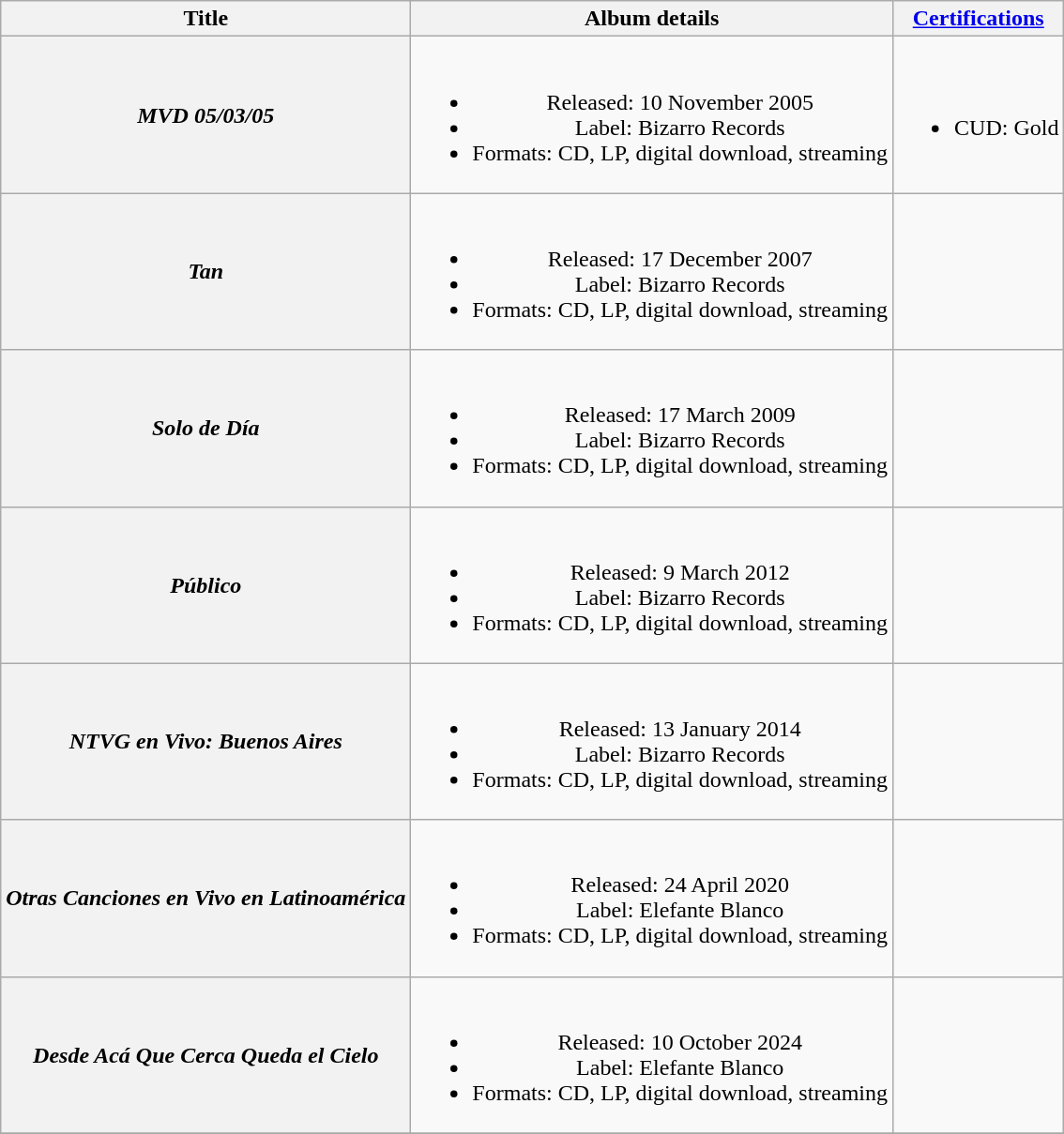<table class="wikitable plainrowheaders" style="text-align:center;">
<tr>
<th scope="col">Title</th>
<th scope="col">Album details</th>
<th scope="col"><a href='#'>Certifications</a></th>
</tr>
<tr>
<th scope="row"><em>MVD 05/03/05</em></th>
<td><br><ul><li>Released: 10 November 2005</li><li>Label: Bizarro Records</li><li>Formats: CD, LP, digital download, streaming</li></ul></td>
<td align="left"><br><ul><li>CUD: Gold</li></ul></td>
</tr>
<tr>
<th scope="row"><em>Tan</em></th>
<td><br><ul><li>Released: 17 December 2007</li><li>Label: Bizarro Records</li><li>Formats: CD, LP, digital download, streaming</li></ul></td>
<td></td>
</tr>
<tr>
<th scope="row"><em>Solo de Día</em></th>
<td><br><ul><li>Released: 17 March 2009</li><li>Label: Bizarro Records</li><li>Formats: CD, LP, digital download, streaming</li></ul></td>
<td></td>
</tr>
<tr>
<th scope="row"><em>Público</em></th>
<td><br><ul><li>Released: 9 March 2012</li><li>Label: Bizarro Records</li><li>Formats: CD, LP, digital download, streaming</li></ul></td>
<td></td>
</tr>
<tr>
<th scope="row"><em>NTVG en Vivo: Buenos Aires</em></th>
<td><br><ul><li>Released: 13 January 2014</li><li>Label: Bizarro Records</li><li>Formats: CD, LP, digital download, streaming</li></ul></td>
<td></td>
</tr>
<tr>
<th scope="row"><em>Otras Canciones en Vivo en Latinoamérica</em></th>
<td><br><ul><li>Released: 24 April 2020</li><li>Label: Elefante Blanco</li><li>Formats: CD, LP, digital download, streaming</li></ul></td>
<td></td>
</tr>
<tr>
<th scope="row"><em>Desde Acá Que Cerca Queda el Cielo</em></th>
<td><br><ul><li>Released: 10 October 2024</li><li>Label: Elefante Blanco</li><li>Formats: CD, LP, digital download, streaming</li></ul></td>
<td></td>
</tr>
<tr>
</tr>
</table>
